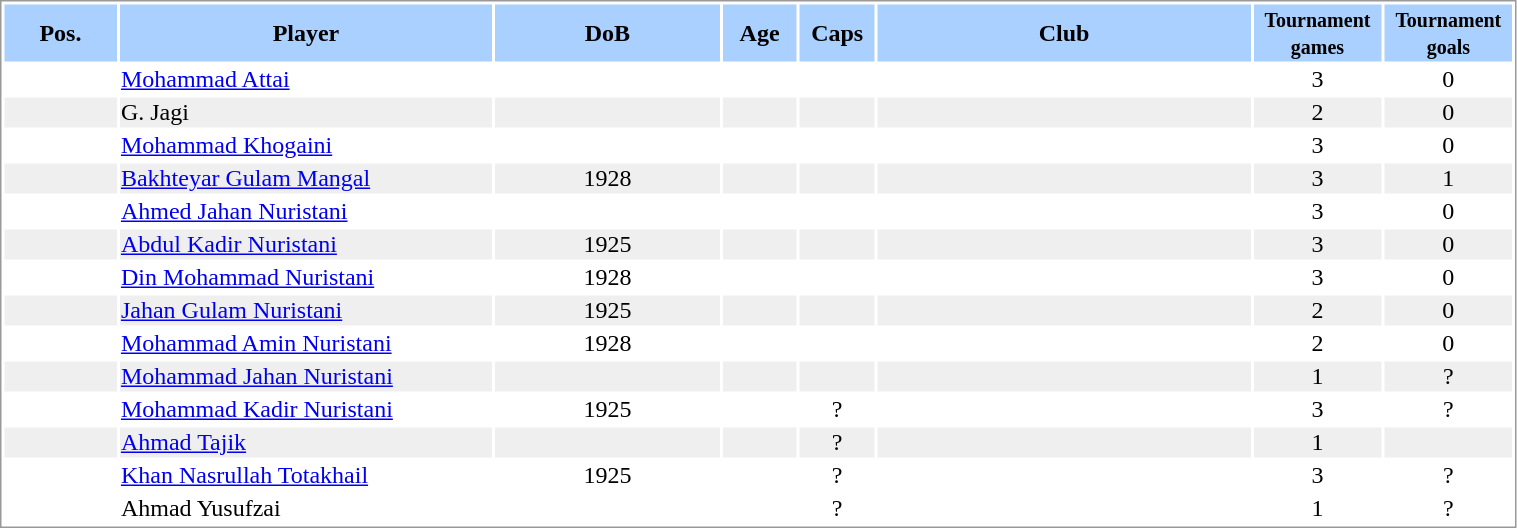<table border="0" width="80%" style="border: 1px solid #999; background-color:#FFFFFF; text-align:center">
<tr align="center" bgcolor="#AAD0FF">
<th width=6%>Pos.</th>
<th width=20%>Player</th>
<th width=12%>DoB</th>
<th width=4%>Age</th>
<th width=4%>Caps</th>
<th width=20%>Club</th>
<th width=5%><small>Tournament<br>games</small></th>
<th width=5%><small>Tournament<br>goals</small></th>
</tr>
<tr>
<td></td>
<td align="left"><a href='#'>Mohammad Attai</a></td>
<td></td>
<td></td>
<td></td>
<td align="left"></td>
<td>3</td>
<td>0</td>
</tr>
<tr bgcolor="#EFEFEF">
<td></td>
<td align="left">G. Jagi</td>
<td></td>
<td></td>
<td></td>
<td align="left"></td>
<td>2</td>
<td>0</td>
</tr>
<tr>
<td></td>
<td align="left"><a href='#'>Mohammad Khogaini</a></td>
<td></td>
<td></td>
<td></td>
<td align="left"></td>
<td>3</td>
<td>0</td>
</tr>
<tr bgcolor="#EFEFEF">
<td></td>
<td align="left"><a href='#'>Bakhteyar Gulam Mangal</a></td>
<td>1928</td>
<td></td>
<td></td>
<td align="left"></td>
<td>3</td>
<td>1</td>
</tr>
<tr>
<td></td>
<td align="left"><a href='#'>Ahmed Jahan Nuristani</a></td>
<td></td>
<td></td>
<td></td>
<td align="left"></td>
<td>3</td>
<td>0</td>
</tr>
<tr bgcolor="#EFEFEF">
<td></td>
<td align="left"><a href='#'>Abdul Kadir Nuristani</a></td>
<td>1925</td>
<td></td>
<td></td>
<td align="left"></td>
<td>3</td>
<td>0</td>
</tr>
<tr>
<td></td>
<td align="left"><a href='#'>Din Mohammad Nuristani</a></td>
<td>1928</td>
<td></td>
<td></td>
<td align="left"></td>
<td>3</td>
<td>0</td>
</tr>
<tr bgcolor="#EFEFEF">
<td></td>
<td align="left"><a href='#'>Jahan Gulam Nuristani</a></td>
<td>1925</td>
<td></td>
<td></td>
<td align="left"></td>
<td>2</td>
<td>0</td>
</tr>
<tr>
<td></td>
<td align="left"><a href='#'>Mohammad Amin Nuristani</a></td>
<td>1928</td>
<td></td>
<td></td>
<td align="left"></td>
<td>2</td>
<td>0</td>
</tr>
<tr bgcolor="#EFEFEF">
<td></td>
<td align="left"><a href='#'>Mohammad Jahan Nuristani</a></td>
<td></td>
<td></td>
<td></td>
<td align="left"></td>
<td>1</td>
<td>?</td>
</tr>
<tr>
<td></td>
<td align="left"><a href='#'>Mohammad Kadir Nuristani</a></td>
<td>1925</td>
<td></td>
<td>?</td>
<td align="left"></td>
<td>3</td>
<td>?</td>
</tr>
<tr bgcolor="#EFEFEF">
<td></td>
<td align="left"><a href='#'>Ahmad Tajik</a></td>
<td></td>
<td></td>
<td>?</td>
<td align="left"></td>
<td>1</td>
<td></td>
</tr>
<tr>
<td></td>
<td align="left"><a href='#'>Khan Nasrullah Totakhail</a></td>
<td>1925</td>
<td></td>
<td>?</td>
<td align="left"></td>
<td>3</td>
<td>?</td>
</tr>
<tr>
<td></td>
<td align="left">Ahmad Yusufzai</td>
<td></td>
<td></td>
<td>?</td>
<td align="left"></td>
<td>1</td>
<td>?</td>
</tr>
</table>
